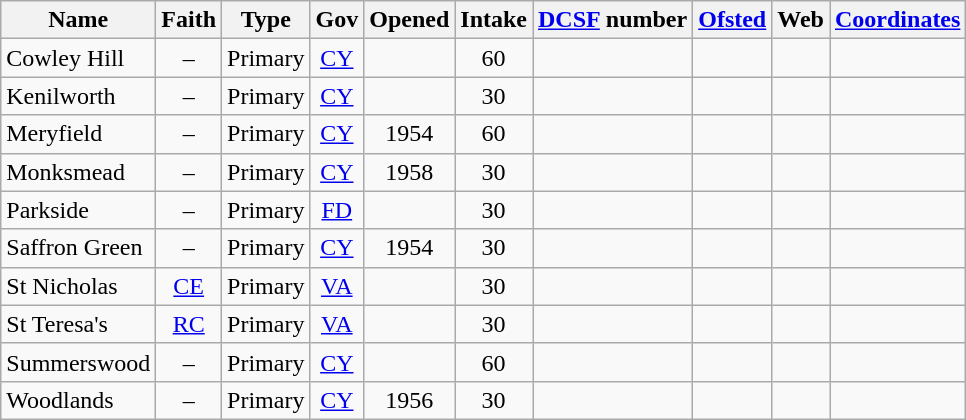<table class="wikitable" style="text-align:center">
<tr>
<th>Name</th>
<th>Faith</th>
<th>Type</th>
<th>Gov</th>
<th>Opened</th>
<th>Intake</th>
<th><a href='#'>DCSF</a> number</th>
<th><a href='#'>Ofsted</a></th>
<th>Web</th>
<th><a href='#'>Coordinates</a></th>
</tr>
<tr>
<td align="left">Cowley Hill</td>
<td>–</td>
<td>Primary</td>
<td><a href='#'>CY</a></td>
<td></td>
<td>60</td>
<td></td>
<td></td>
<td></td>
<td></td>
</tr>
<tr>
<td align="left">Kenilworth</td>
<td>–</td>
<td>Primary</td>
<td><a href='#'>CY</a></td>
<td></td>
<td>30</td>
<td></td>
<td></td>
<td></td>
<td></td>
</tr>
<tr>
<td align="left">Meryfield</td>
<td>–</td>
<td>Primary</td>
<td><a href='#'>CY</a></td>
<td>1954</td>
<td>60</td>
<td></td>
<td></td>
<td></td>
<td></td>
</tr>
<tr>
<td align="left">Monksmead</td>
<td>–</td>
<td>Primary</td>
<td><a href='#'>CY</a></td>
<td>1958</td>
<td>30</td>
<td></td>
<td></td>
<td></td>
<td></td>
</tr>
<tr>
<td align="left">Parkside</td>
<td>–</td>
<td>Primary</td>
<td><a href='#'>FD</a></td>
<td></td>
<td>30</td>
<td></td>
<td></td>
<td></td>
<td></td>
</tr>
<tr>
<td align="left">Saffron Green</td>
<td>–</td>
<td>Primary</td>
<td><a href='#'>CY</a></td>
<td>1954</td>
<td>30</td>
<td></td>
<td></td>
<td></td>
<td></td>
</tr>
<tr>
<td align="left">St Nicholas</td>
<td><a href='#'>CE</a></td>
<td>Primary</td>
<td><a href='#'>VA</a></td>
<td></td>
<td>30</td>
<td></td>
<td></td>
<td></td>
<td></td>
</tr>
<tr>
<td align="left">St Teresa's</td>
<td><a href='#'>RC</a></td>
<td>Primary</td>
<td><a href='#'>VA</a></td>
<td></td>
<td>30</td>
<td></td>
<td></td>
<td></td>
<td></td>
</tr>
<tr>
<td align="left">Summerswood</td>
<td>–</td>
<td>Primary</td>
<td><a href='#'>CY</a></td>
<td></td>
<td>60</td>
<td></td>
<td></td>
<td></td>
<td></td>
</tr>
<tr>
<td align="left">Woodlands</td>
<td>–</td>
<td>Primary</td>
<td><a href='#'>CY</a></td>
<td>1956</td>
<td>30</td>
<td></td>
<td></td>
<td></td>
<td></td>
</tr>
</table>
